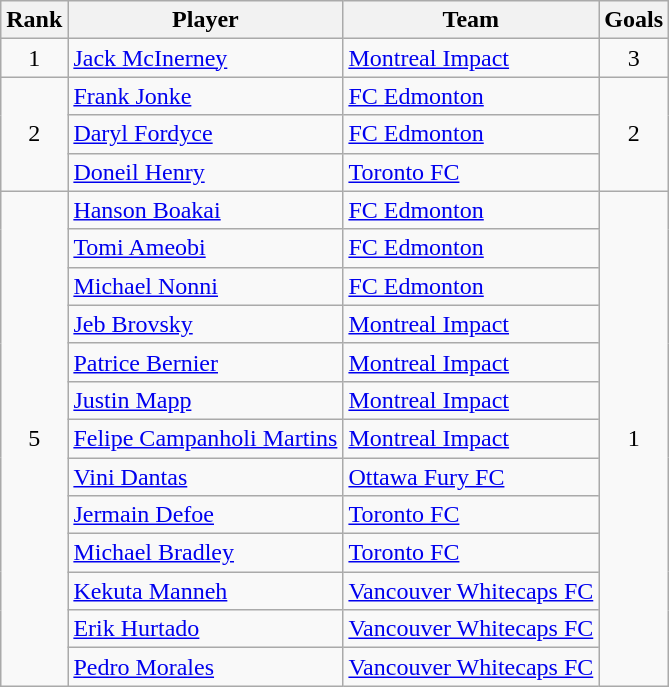<table class="wikitable">
<tr>
<th>Rank</th>
<th>Player</th>
<th>Team</th>
<th>Goals</th>
</tr>
<tr>
<td align=center>1</td>
<td> <a href='#'>Jack McInerney</a></td>
<td><a href='#'>Montreal Impact</a></td>
<td align=center>3</td>
</tr>
<tr>
<td align=center rowspan=3>2</td>
<td> <a href='#'>Frank Jonke</a></td>
<td><a href='#'>FC Edmonton</a></td>
<td align=center rowspan=3>2</td>
</tr>
<tr>
<td> <a href='#'>Daryl Fordyce</a></td>
<td><a href='#'>FC Edmonton</a></td>
</tr>
<tr>
<td> <a href='#'>Doneil Henry</a></td>
<td><a href='#'>Toronto FC</a></td>
</tr>
<tr>
<td align=center rowspan=13>5</td>
<td> <a href='#'>Hanson Boakai</a></td>
<td><a href='#'>FC Edmonton</a></td>
<td align=center rowspan=13>1</td>
</tr>
<tr>
<td> <a href='#'>Tomi Ameobi</a></td>
<td><a href='#'>FC Edmonton</a></td>
</tr>
<tr>
<td> <a href='#'>Michael Nonni</a></td>
<td><a href='#'>FC Edmonton</a></td>
</tr>
<tr>
<td> <a href='#'>Jeb Brovsky</a></td>
<td><a href='#'>Montreal Impact</a></td>
</tr>
<tr>
<td> <a href='#'>Patrice Bernier</a></td>
<td><a href='#'>Montreal Impact</a></td>
</tr>
<tr>
<td> <a href='#'>Justin Mapp</a></td>
<td><a href='#'>Montreal Impact</a></td>
</tr>
<tr>
<td> <a href='#'>Felipe Campanholi Martins</a></td>
<td><a href='#'>Montreal Impact</a></td>
</tr>
<tr>
<td> <a href='#'>Vini Dantas</a></td>
<td><a href='#'>Ottawa Fury FC</a></td>
</tr>
<tr>
<td> <a href='#'>Jermain Defoe</a></td>
<td><a href='#'>Toronto FC</a></td>
</tr>
<tr>
<td> <a href='#'>Michael Bradley</a></td>
<td><a href='#'>Toronto FC</a></td>
</tr>
<tr>
<td> <a href='#'>Kekuta Manneh</a></td>
<td><a href='#'>Vancouver Whitecaps FC</a></td>
</tr>
<tr>
<td> <a href='#'>Erik Hurtado</a></td>
<td><a href='#'>Vancouver Whitecaps FC</a></td>
</tr>
<tr>
<td> <a href='#'>Pedro Morales</a></td>
<td><a href='#'>Vancouver Whitecaps FC</a></td>
</tr>
</table>
